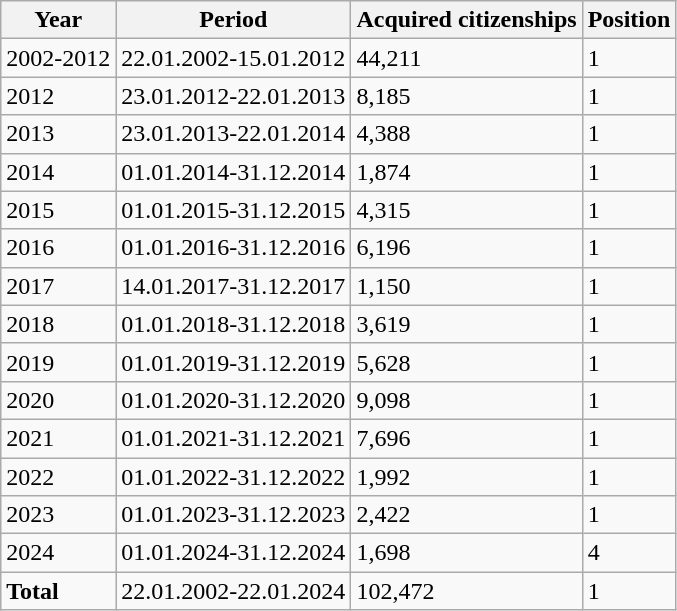<table class="wikitable">
<tr>
<th>Year</th>
<th>Period</th>
<th>Acquired citizenships</th>
<th>Position</th>
</tr>
<tr>
<td>2002-2012</td>
<td>22.01.2002-15.01.2012</td>
<td>44,211</td>
<td>1</td>
</tr>
<tr>
<td>2012</td>
<td>23.01.2012-22.01.2013</td>
<td>8,185</td>
<td>1</td>
</tr>
<tr>
<td>2013</td>
<td>23.01.2013-22.01.2014</td>
<td>4,388</td>
<td>1</td>
</tr>
<tr>
<td>2014</td>
<td>01.01.2014-31.12.2014</td>
<td>1,874</td>
<td>1</td>
</tr>
<tr>
<td>2015</td>
<td>01.01.2015-31.12.2015</td>
<td>4,315</td>
<td>1</td>
</tr>
<tr>
<td>2016</td>
<td>01.01.2016-31.12.2016</td>
<td>6,196</td>
<td>1</td>
</tr>
<tr>
<td>2017</td>
<td>14.01.2017-31.12.2017</td>
<td>1,150</td>
<td>1</td>
</tr>
<tr>
<td>2018</td>
<td>01.01.2018-31.12.2018</td>
<td>3,619</td>
<td>1</td>
</tr>
<tr>
<td>2019</td>
<td>01.01.2019-31.12.2019</td>
<td>5,628</td>
<td>1</td>
</tr>
<tr>
<td>2020</td>
<td>01.01.2020-31.12.2020</td>
<td>9,098</td>
<td>1</td>
</tr>
<tr>
<td>2021</td>
<td>01.01.2021-31.12.2021</td>
<td>7,696</td>
<td>1</td>
</tr>
<tr>
<td>2022</td>
<td>01.01.2022-31.12.2022</td>
<td>1,992</td>
<td>1</td>
</tr>
<tr>
<td>2023</td>
<td>01.01.2023-31.12.2023</td>
<td>2,422</td>
<td>1</td>
</tr>
<tr>
<td>2024</td>
<td>01.01.2024-31.12.2024</td>
<td>1,698</td>
<td>4</td>
</tr>
<tr>
<td><strong>Total</strong></td>
<td>22.01.2002-22.01.2024</td>
<td>102,472</td>
<td>1</td>
</tr>
</table>
